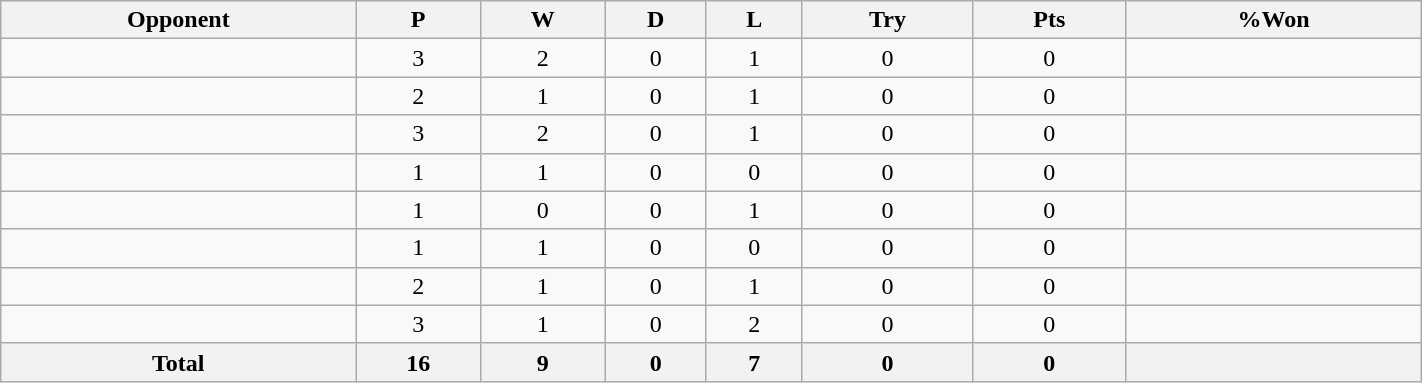<table class="wikitable sortable" style="text-align:center;width:75%">
<tr>
<th style="width:25%;">Opponent</th>
<th abbr="Played" style="width:15px;">P</th>
<th abbr="Won" style="width:10px;">W</th>
<th abbr="Drawn" style="width:10px;">D</th>
<th abbr="Lost" style="width:10px;">L</th>
<th abbr="Tries" style="width:15px;">Try</th>
<th abbr="Points" style="width:18px;">Pts</th>
<th abbr="Won" style="width:15px;">%Won</th>
</tr>
<tr>
<td align="left"></td>
<td>3</td>
<td>2</td>
<td>0</td>
<td>1</td>
<td>0</td>
<td>0</td>
<td></td>
</tr>
<tr>
<td align="left"></td>
<td>2</td>
<td>1</td>
<td>0</td>
<td>1</td>
<td>0</td>
<td>0</td>
<td></td>
</tr>
<tr>
<td align="left"></td>
<td>3</td>
<td>2</td>
<td>0</td>
<td>1</td>
<td>0</td>
<td>0</td>
<td></td>
</tr>
<tr>
<td align="left"></td>
<td>1</td>
<td>1</td>
<td>0</td>
<td>0</td>
<td>0</td>
<td>0</td>
<td></td>
</tr>
<tr>
<td align="left"></td>
<td>1</td>
<td>0</td>
<td>0</td>
<td>1</td>
<td>0</td>
<td>0</td>
<td></td>
</tr>
<tr>
<td align="left"></td>
<td>1</td>
<td>1</td>
<td>0</td>
<td>0</td>
<td>0</td>
<td>0</td>
<td></td>
</tr>
<tr>
<td align="left"></td>
<td>2</td>
<td>1</td>
<td>0</td>
<td>1</td>
<td>0</td>
<td>0</td>
<td></td>
</tr>
<tr>
<td align="left"></td>
<td>3</td>
<td>1</td>
<td>0</td>
<td>2</td>
<td>0</td>
<td>0</td>
<td></td>
</tr>
<tr>
<th>Total</th>
<th>16</th>
<th>9</th>
<th>0</th>
<th>7</th>
<th>0</th>
<th>0</th>
<th></th>
</tr>
</table>
